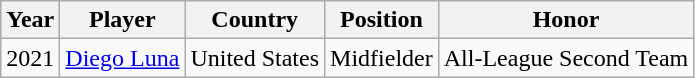<table class="wikitable">
<tr>
<th>Year</th>
<th>Player</th>
<th>Country</th>
<th>Position</th>
<th>Honor</th>
</tr>
<tr>
<td>2021</td>
<td><a href='#'>Diego Luna</a></td>
<td> United States</td>
<td>Midfielder</td>
<td>All-League Second Team</td>
</tr>
</table>
